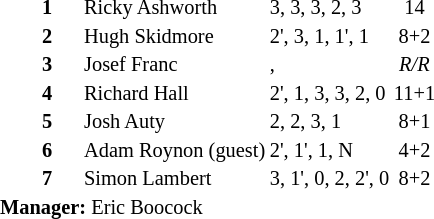<table style="font-size: 85%" cellspacing="1" cellpadding="1" align=LEFT>
<tr>
<td colspan="4"></td>
</tr>
<tr>
<th width="25"></th>
<th width="25"></th>
</tr>
<tr>
<td></td>
<td><strong>1</strong></td>
<td>Ricky Ashworth</td>
<td>3, 3, 3, 2, 3</td>
<td align=center>14</td>
</tr>
<tr>
<td></td>
<td><strong>2</strong></td>
<td>Hugh Skidmore</td>
<td>2', 3, 1, 1', 1</td>
<td align=center>8+2</td>
</tr>
<tr>
<td></td>
<td><strong>3</strong></td>
<td>Josef Franc</td>
<td>,</td>
<td align=center><em>R/R</em></td>
</tr>
<tr>
<td></td>
<td><strong>4</strong></td>
<td>Richard Hall</td>
<td>2', 1, 3, 3, 2, 0</td>
<td align=center>11+1</td>
</tr>
<tr>
<td></td>
<td><strong>5</strong></td>
<td>Josh Auty</td>
<td>2, 2, 3, 1</td>
<td align=center>8+1</td>
</tr>
<tr>
<td></td>
<td><strong>6</strong></td>
<td>Adam Roynon (guest)</td>
<td>2', 1', 1, N</td>
<td align=center>4+2</td>
</tr>
<tr>
<td></td>
<td><strong>7</strong></td>
<td>Simon Lambert</td>
<td>3, 1', 0, 2, 2', 0</td>
<td align=center>8+2</td>
</tr>
<tr>
<td colspan=3><strong>Manager:</strong> Eric Boocock</td>
</tr>
<tr>
<td colspan=4></td>
</tr>
</table>
